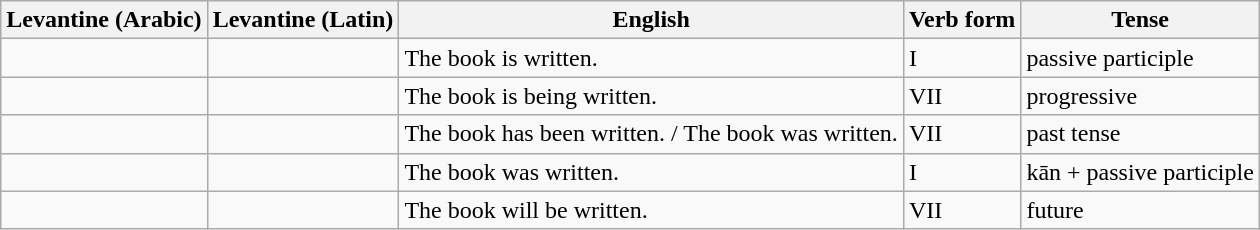<table class="wikitable">
<tr>
<th>Levantine (Arabic)</th>
<th>Levantine (Latin)</th>
<th>English</th>
<th>Verb form</th>
<th>Tense</th>
</tr>
<tr>
<td style="text-align:right;"></td>
<td></td>
<td>The book is written.</td>
<td>I</td>
<td>passive participle</td>
</tr>
<tr>
<td style="text-align:right;"></td>
<td></td>
<td>The book is being written.</td>
<td>VII</td>
<td>progressive</td>
</tr>
<tr>
<td style="text-align:right;"></td>
<td></td>
<td>The book has been written. / The book was written.</td>
<td>VII</td>
<td>past tense</td>
</tr>
<tr>
<td style="text-align:right;"></td>
<td></td>
<td>The book was written.</td>
<td>I</td>
<td>kān + passive participle</td>
</tr>
<tr>
<td style="text-align:right;"></td>
<td></td>
<td>The book will be written.</td>
<td>VII</td>
<td>future</td>
</tr>
</table>
